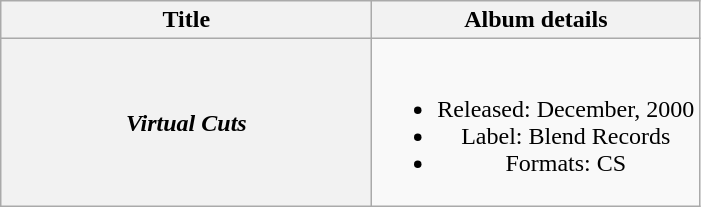<table class="wikitable plainrowheaders" style="text-align:center;">
<tr>
<th scope="col" style="width:15em;">Title</th>
<th scope="col">Album details</th>
</tr>
<tr>
<th scope="row"><em>Virtual Cuts</em></th>
<td><br><ul><li>Released: December, 2000</li><li>Label: Blend Records</li><li>Formats: CS</li></ul></td>
</tr>
</table>
